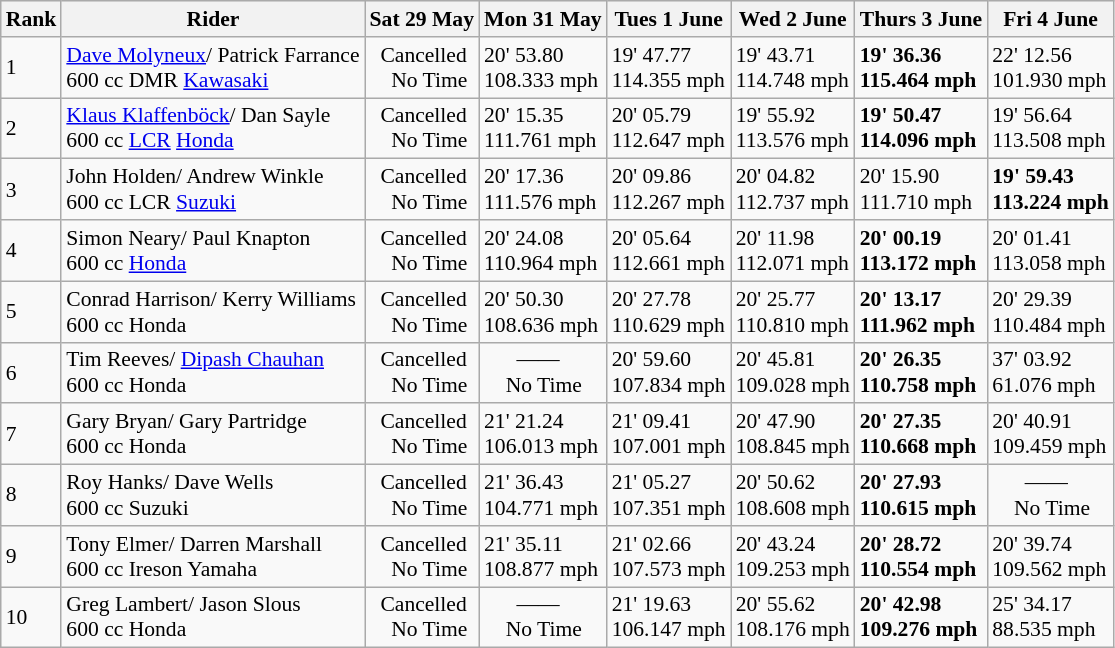<table class="wikitable" style="font-size: 90%;">
<tr style="background:#efefef;">
<th>Rank</th>
<th>Rider</th>
<th>Sat 29 May</th>
<th>Mon 31 May</th>
<th>Tues 1 June</th>
<th>Wed 2 June</th>
<th>Thurs 3 June</th>
<th>Fri 4 June</th>
</tr>
<tr>
<td>1</td>
<td> <a href='#'>Dave Molyneux</a>/ Patrick Farrance<br> 600 cc DMR <a href='#'>Kawasaki</a></td>
<td>  Cancelled <br>    No Time</td>
<td>20' 53.80 <br> 108.333 mph</td>
<td>19' 47.77 <br> 114.355 mph</td>
<td>19' 43.71 <br> 114.748 mph</td>
<td><strong>19' 36.36 <br> 115.464 mph</strong></td>
<td>22' 12.56 <br> 101.930 mph</td>
</tr>
<tr>
<td>2</td>
<td> <a href='#'>Klaus Klaffenböck</a>/ Dan Sayle<br> 600 cc <a href='#'>LCR</a> <a href='#'>Honda</a></td>
<td>  Cancelled <br>    No Time</td>
<td>20' 15.35 <br> 111.761 mph</td>
<td>20' 05.79 <br> 112.647 mph</td>
<td>19' 55.92 <br> 113.576 mph</td>
<td><strong>19' 50.47 <br> 114.096 mph</strong></td>
<td>19' 56.64 <br> 113.508 mph</td>
</tr>
<tr>
<td>3</td>
<td> John Holden/ Andrew Winkle<br> 600 cc LCR <a href='#'>Suzuki</a></td>
<td>  Cancelled <br>    No Time</td>
<td>20' 17.36 <br> 111.576 mph</td>
<td>20' 09.86 <br> 112.267 mph</td>
<td>20' 04.82 <br> 112.737 mph</td>
<td>20' 15.90 <br> 111.710 mph</td>
<td><strong>19' 59.43 <br> 113.224 mph</strong></td>
</tr>
<tr>
<td>4</td>
<td> Simon Neary/ Paul Knapton<br> 600 cc <a href='#'>Honda</a></td>
<td>  Cancelled <br>    No Time</td>
<td>20' 24.08 <br> 110.964 mph</td>
<td>20' 05.64 <br> 112.661 mph</td>
<td>20' 11.98 <br> 112.071 mph</td>
<td><strong>20' 00.19 <br> 113.172 mph</strong></td>
<td>20' 01.41 <br> 113.058 mph</td>
</tr>
<tr>
<td>5</td>
<td> Conrad Harrison/ Kerry Williams<br> 600 cc Honda</td>
<td>  Cancelled <br>    No Time</td>
<td>20' 50.30 <br> 108.636 mph</td>
<td>20' 27.78 <br> 110.629 mph</td>
<td>20' 25.77 <br> 110.810 mph</td>
<td><strong>20' 13.17 <br> 111.962 mph</strong></td>
<td>20' 29.39 <br> 110.484 mph</td>
</tr>
<tr>
<td>6</td>
<td> Tim Reeves/ <a href='#'>Dipash Chauhan</a><br> 600 cc Honda</td>
<td>  Cancelled <br>    No Time</td>
<td>      ——<br>    No Time</td>
<td>20' 59.60 <br> 107.834 mph</td>
<td>20' 45.81 <br> 109.028 mph</td>
<td><strong>20' 26.35 <br> 110.758 mph</strong></td>
<td>37' 03.92 <br> 61.076 mph</td>
</tr>
<tr>
<td>7</td>
<td> Gary Bryan/ Gary Partridge<br> 600 cc Honda</td>
<td>  Cancelled <br>    No Time</td>
<td>21' 21.24 <br> 106.013 mph</td>
<td>21' 09.41 <br> 107.001 mph</td>
<td>20' 47.90 <br> 108.845 mph</td>
<td><strong>20' 27.35 <br> 110.668 mph</strong></td>
<td>20' 40.91 <br> 109.459 mph</td>
</tr>
<tr>
<td>8</td>
<td> Roy Hanks/ Dave Wells<br> 600 cc Suzuki</td>
<td>  Cancelled <br>    No Time</td>
<td>21' 36.43 <br> 104.771 mph</td>
<td>21' 05.27 <br> 107.351 mph</td>
<td>20' 50.62 <br> 108.608 mph</td>
<td><strong>20' 27.93 <br> 110.615 mph</strong></td>
<td>      ——<br>    No Time</td>
</tr>
<tr>
<td>9</td>
<td> Tony Elmer/ Darren Marshall<br> 600 cc Ireson Yamaha</td>
<td>  Cancelled <br>    No Time</td>
<td>21' 35.11 <br> 108.877 mph</td>
<td>21' 02.66 <br> 107.573 mph</td>
<td>20' 43.24 <br> 109.253 mph</td>
<td><strong>20' 28.72 <br> 110.554 mph</strong></td>
<td>20' 39.74 <br> 109.562 mph</td>
</tr>
<tr>
<td>10</td>
<td> Greg Lambert/ Jason Slous<br> 600 cc Honda</td>
<td>  Cancelled <br>    No Time</td>
<td>      ——<br>    No Time</td>
<td>21' 19.63 <br> 106.147 mph</td>
<td>20' 55.62 <br> 108.176 mph</td>
<td><strong>20' 42.98 <br> 109.276 mph</strong></td>
<td>25' 34.17 <br> 88.535 mph</td>
</tr>
</table>
